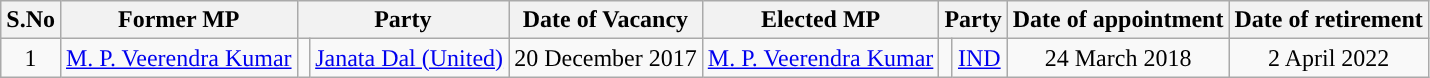<table class="wikitable sortable">
<tr>
<th>S.No</th>
<th>Former MP</th>
<th colspan=2>Party</th>
<th>Date of Vacancy</th>
<th>Elected MP</th>
<th colspan=2>Party</th>
<th>Date of appointment</th>
<th>Date of retirement</th>
</tr>
<tr style="text-align:center;">
<td>1</td>
<td><a href='#'>M. P. Veerendra Kumar</a></td>
<td width="1"></td>
<td><a href='#'>Janata Dal (United)</a></td>
<td>20 December 2017</td>
<td><a href='#'>M. P. Veerendra Kumar</a></td>
<td width="1px"></td>
<td><a href='#'>IND</a></td>
<td>24 March 2018</td>
<td>2 April 2022</td>
</tr>
</table>
